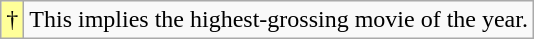<table class="wikitable">
<tr>
<td style="background-color:#FFFF99">†</td>
<td>This implies the highest-grossing movie of the year.</td>
</tr>
</table>
